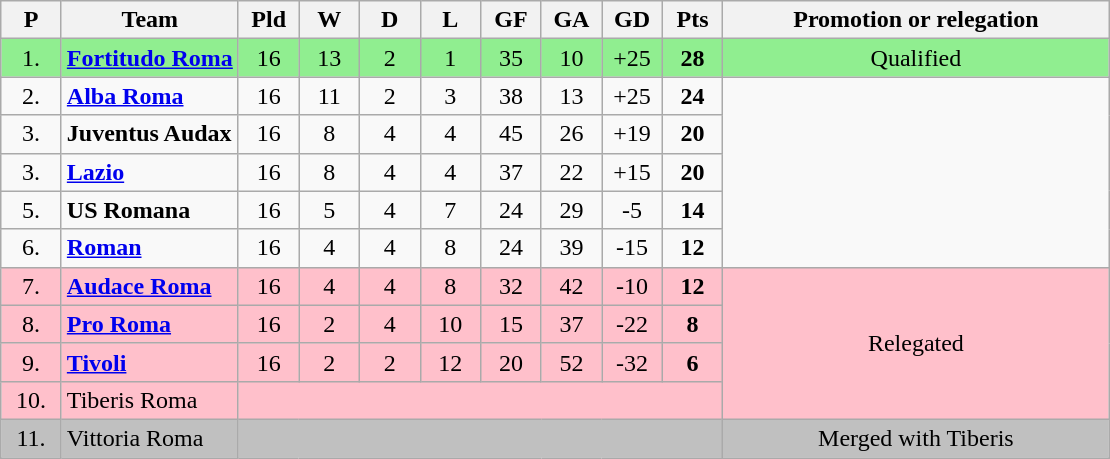<table class="wikitable sortable" style="text-align: center;">
<tr>
<th width=33>P<br></th>
<th>Team<br></th>
<th width=33>Pld<br></th>
<th width=33>W<br></th>
<th width=33>D<br></th>
<th width=33>L<br></th>
<th width=33>GF<br></th>
<th width=33>GA<br></th>
<th width=33>GD<br></th>
<th width=33>Pts<br></th>
<th class="unsortable" width=250>Promotion or relegation<br></th>
</tr>
<tr style="background: #90EE90;">
<td>1.</td>
<td align="left"><strong><a href='#'>Fortitudo Roma</a></strong></td>
<td>16</td>
<td>13</td>
<td>2</td>
<td>1</td>
<td>35</td>
<td>10</td>
<td>+25</td>
<td><strong>28</strong></td>
<td>Qualified</td>
</tr>
<tr>
<td>2.</td>
<td align="left"><strong><a href='#'>Alba Roma</a></strong></td>
<td>16</td>
<td>11</td>
<td>2</td>
<td>3</td>
<td>38</td>
<td>13</td>
<td>+25</td>
<td><strong>24</strong></td>
</tr>
<tr>
<td>3.</td>
<td align="left"><strong>Juventus Audax</strong></td>
<td>16</td>
<td>8</td>
<td>4</td>
<td>4</td>
<td>45</td>
<td>26</td>
<td>+19</td>
<td><strong>20</strong></td>
</tr>
<tr>
<td>3.</td>
<td align="left"><strong><a href='#'>Lazio</a></strong></td>
<td>16</td>
<td>8</td>
<td>4</td>
<td>4</td>
<td>37</td>
<td>22</td>
<td>+15</td>
<td><strong>20</strong></td>
</tr>
<tr>
<td>5.</td>
<td align="left"><strong>US Romana</strong></td>
<td>16</td>
<td>5</td>
<td>4</td>
<td>7</td>
<td>24</td>
<td>29</td>
<td>-5</td>
<td><strong>14</strong></td>
</tr>
<tr>
<td>6.</td>
<td align="left"><strong><a href='#'>Roman</a></strong></td>
<td>16</td>
<td>4</td>
<td>4</td>
<td>8</td>
<td>24</td>
<td>39</td>
<td>-15</td>
<td><strong>12</strong></td>
</tr>
<tr style="background: Pink">
<td>7.</td>
<td align="left"><strong><a href='#'>Audace Roma</a></strong></td>
<td>16</td>
<td>4</td>
<td>4</td>
<td>8</td>
<td>32</td>
<td>42</td>
<td>-10</td>
<td><strong>12</strong></td>
<td rowspan=4>Relegated</td>
</tr>
<tr style="background: Pink">
<td>8.</td>
<td align="left"><strong><a href='#'>Pro Roma</a></strong></td>
<td>16</td>
<td>2</td>
<td>4</td>
<td>10</td>
<td>15</td>
<td>37</td>
<td>-22</td>
<td><strong>8</strong></td>
</tr>
<tr style="background: Pink">
<td>9.</td>
<td align="left"><strong><a href='#'>Tivoli</a></strong></td>
<td>16</td>
<td>2</td>
<td>2</td>
<td>12</td>
<td>20</td>
<td>52</td>
<td>-32</td>
<td><strong>6</strong></td>
</tr>
<tr style="background: Pink">
<td>10.</td>
<td align="left">Tiberis Roma</td>
<td colspan=8></td>
</tr>
<tr style="background: Silver">
<td>11.</td>
<td align="left">Vittoria Roma</td>
<td colspan=8></td>
<td>Merged with Tiberis</td>
</tr>
</table>
